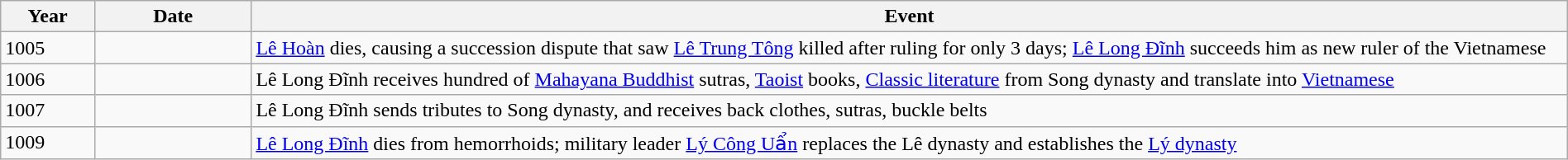<table class="wikitable" width="100%">
<tr>
<th style="width:6%">Year</th>
<th style="width:10%">Date</th>
<th>Event</th>
</tr>
<tr>
<td>1005</td>
<td></td>
<td><a href='#'>Lê Hoàn</a> dies, causing a succession dispute that saw <a href='#'>Lê Trung Tông</a> killed after ruling for only 3 days; <a href='#'>Lê Long Đĩnh</a> succeeds him as new ruler of the Vietnamese</td>
</tr>
<tr>
<td>1006</td>
<td></td>
<td>Lê Long Đĩnh receives hundred of <a href='#'>Mahayana Buddhist</a> sutras, <a href='#'>Taoist</a> books, <a href='#'>Classic literature</a> from Song dynasty and translate into <a href='#'>Vietnamese</a></td>
</tr>
<tr>
<td>1007</td>
<td></td>
<td>Lê Long Đĩnh sends tributes to Song dynasty, and receives back clothes, sutras, buckle belts</td>
</tr>
<tr>
<td>1009</td>
<td></td>
<td><a href='#'>Lê Long Đĩnh</a> dies from hemorrhoids; military leader <a href='#'>Lý Công Uẩn</a> replaces the Lê dynasty and establishes the <a href='#'>Lý dynasty</a></td>
</tr>
</table>
